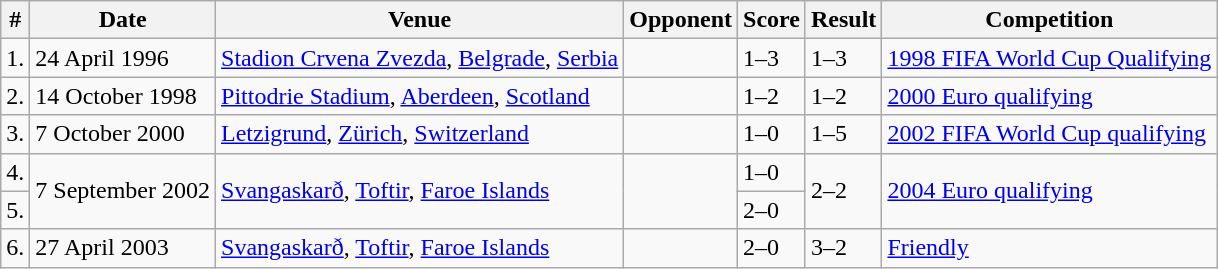<table class="wikitable sortable">
<tr>
<th>#</th>
<th>Date</th>
<th>Venue</th>
<th>Opponent</th>
<th>Score</th>
<th>Result</th>
<th>Competition</th>
</tr>
<tr>
<td>1.</td>
<td>24 April 1996</td>
<td><a href='#'>Stadion Crvena Zvezda</a>, <a href='#'>Belgrade</a>, <a href='#'>Serbia</a></td>
<td></td>
<td>1–3</td>
<td>1–3</td>
<td><a href='#'>1998 FIFA World Cup Qualifying</a></td>
</tr>
<tr>
<td>2.</td>
<td>14 October 1998</td>
<td><a href='#'>Pittodrie Stadium</a>, <a href='#'>Aberdeen</a>, <a href='#'>Scotland</a></td>
<td></td>
<td>1–2</td>
<td>1–2</td>
<td><a href='#'>2000 Euro qualifying</a></td>
</tr>
<tr>
<td>3.</td>
<td>7 October 2000</td>
<td><a href='#'>Letzigrund</a>, <a href='#'>Zürich</a>, <a href='#'>Switzerland</a></td>
<td></td>
<td>1–0</td>
<td>1–5</td>
<td><a href='#'>2002 FIFA World Cup qualifying</a></td>
</tr>
<tr>
<td>4.</td>
<td rowspan=2>7 September 2002</td>
<td rowspan=2><a href='#'>Svangaskarð</a>, <a href='#'>Toftir</a>, <a href='#'>Faroe Islands</a></td>
<td rowspan=2></td>
<td>1–0</td>
<td rowspan=2>2–2</td>
<td rowspan=2><a href='#'>2004 Euro qualifying</a></td>
</tr>
<tr>
<td>5.</td>
<td>2–0</td>
</tr>
<tr>
<td>6.</td>
<td>27 April 2003</td>
<td><a href='#'>Svangaskarð</a>, <a href='#'>Toftir</a>, <a href='#'>Faroe Islands</a></td>
<td></td>
<td>2–0</td>
<td>3–2</td>
<td><a href='#'>Friendly</a></td>
</tr>
</table>
